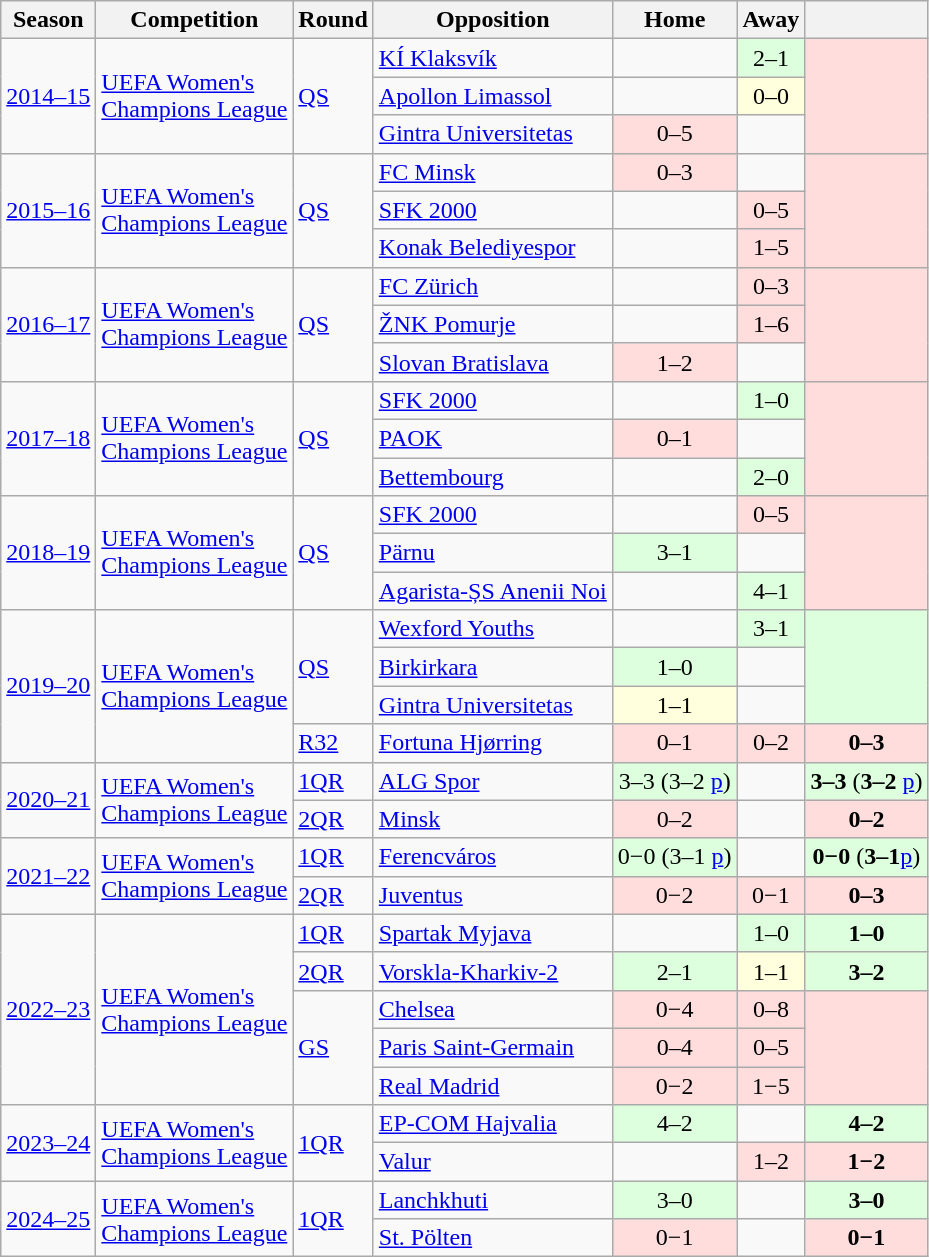<table class="wikitable">
<tr>
<th>Season</th>
<th>Competition</th>
<th>Round</th>
<th>Opposition</th>
<th>Home</th>
<th>Away</th>
<th><a href='#'></a></th>
</tr>
<tr>
<td rowspan=3><a href='#'>2014–15</a></td>
<td rowspan=3><a href='#'>UEFA Women's<br>Champions League</a></td>
<td rowspan=3><a href='#'>QS</a></td>
<td> <a href='#'>KÍ Klaksvík</a></td>
<td></td>
<td style="text-align:center; background:#dfd;">2–1</td>
<td rowspan=3 style="text-align:center; background:#fdd;"></td>
</tr>
<tr>
<td> <a href='#'>Apollon Limassol</a></td>
<td></td>
<td style="text-align:center; background:#ffd;">0–0</td>
</tr>
<tr>
<td> <a href='#'>Gintra Universitetas</a></td>
<td style="text-align:center; background:#fdd;">0–5</td>
<td></td>
</tr>
<tr>
<td rowspan=3><a href='#'>2015–16</a></td>
<td rowspan=3><a href='#'>UEFA Women's<br>Champions League</a></td>
<td rowspan=3><a href='#'>QS</a></td>
<td> <a href='#'>FC Minsk</a></td>
<td style="text-align:center; background:#fdd;">0–3</td>
<td></td>
<td rowspan=3 style="text-align:center; background:#fdd;"></td>
</tr>
<tr>
<td> <a href='#'>SFK 2000</a></td>
<td></td>
<td style="text-align:center; background:#fdd;">0–5</td>
</tr>
<tr>
<td> <a href='#'>Konak Belediyespor</a></td>
<td></td>
<td style="text-align:center; background:#fdd;">1–5</td>
</tr>
<tr>
<td rowspan=3><a href='#'>2016–17</a></td>
<td rowspan=3><a href='#'>UEFA Women's<br>Champions League</a></td>
<td rowspan=3><a href='#'>QS</a></td>
<td> <a href='#'>FC Zürich</a></td>
<td></td>
<td style="text-align:center; background:#fdd;">0–3</td>
<td rowspan=3 style="text-align:center; background:#fdd;"></td>
</tr>
<tr>
<td> <a href='#'>ŽNK Pomurje</a></td>
<td></td>
<td style="text-align:center; background:#fdd;">1–6</td>
</tr>
<tr>
<td> <a href='#'>Slovan Bratislava</a></td>
<td style="text-align:center; background:#fdd;">1–2</td>
<td></td>
</tr>
<tr>
<td rowspan=3><a href='#'>2017–18</a></td>
<td rowspan=3><a href='#'>UEFA Women's<br>Champions League</a></td>
<td rowspan=3><a href='#'>QS</a></td>
<td> <a href='#'>SFK 2000</a></td>
<td></td>
<td style="text-align:center; background:#dfd;">1–0</td>
<td rowspan=3 style="text-align:center; background:#fdd;"></td>
</tr>
<tr>
<td> <a href='#'>PAOK</a></td>
<td style="text-align:center; background:#fdd;">0–1</td>
<td></td>
</tr>
<tr>
<td> <a href='#'>Bettembourg</a></td>
<td></td>
<td style="text-align:center; background:#dfd;">2–0</td>
</tr>
<tr>
<td rowspan=3><a href='#'>2018–19</a></td>
<td rowspan=3><a href='#'>UEFA Women's<br>Champions League</a></td>
<td rowspan=3><a href='#'>QS</a></td>
<td> <a href='#'>SFK 2000</a></td>
<td></td>
<td style="text-align:center; background:#fdd;">0–5</td>
<td rowspan=3 style="text-align:center; background:#fdd;"></td>
</tr>
<tr>
<td> <a href='#'>Pärnu</a></td>
<td style="text-align:center; background:#dfd;">3–1</td>
<td></td>
</tr>
<tr>
<td> <a href='#'>Agarista-ȘS Anenii Noi</a></td>
<td></td>
<td style="text-align:center; background:#dfd;">4–1</td>
</tr>
<tr>
<td rowspan=4><a href='#'>2019–20</a></td>
<td rowspan=4><a href='#'>UEFA Women's<br>Champions League</a></td>
<td rowspan=3><a href='#'>QS</a></td>
<td> <a href='#'>Wexford Youths</a></td>
<td></td>
<td style="text-align:center; background:#dfd;">3–1</td>
<td rowspan=3 style="text-align:center; background:#dfd;"></td>
</tr>
<tr>
<td> <a href='#'>Birkirkara</a></td>
<td style="text-align:center; background:#dfd;">1–0</td>
<td></td>
</tr>
<tr>
<td> <a href='#'>Gintra Universitetas</a></td>
<td style="text-align:center; background:#ffd;">1–1</td>
<td></td>
</tr>
<tr>
<td><a href='#'>R32</a></td>
<td> <a href='#'>Fortuna Hjørring</a></td>
<td style="text-align:center; background:#fdd;">0–1</td>
<td style="text-align:center; background:#fdd;">0–2</td>
<td style="text-align:center; background:#fdd;"><strong>0–3</strong></td>
</tr>
<tr>
<td rowspan=2><a href='#'>2020–21</a></td>
<td rowspan=2><a href='#'>UEFA Women's<br>Champions League</a></td>
<td><a href='#'>1QR</a></td>
<td> <a href='#'>ALG Spor</a></td>
<td style="text-align:center; background:#dfd;">3–3 (3–2 <a href='#'>p</a>)</td>
<td></td>
<td style="text-align:center; background:#dfd;"><strong>3–3</strong> (<strong>3–2</strong> <a href='#'>p</a>)</td>
</tr>
<tr>
<td><a href='#'>2QR</a></td>
<td> <a href='#'>Minsk</a></td>
<td style="text-align:center; background:#fdd;">0–2</td>
<td></td>
<td style="text-align:center; background:#fdd;"><strong>0–2</strong></td>
</tr>
<tr>
<td rowspan=2><a href='#'>2021–22</a></td>
<td rowspan=2><a href='#'>UEFA Women's<br>Champions League</a></td>
<td><a href='#'>1QR</a></td>
<td> <a href='#'>Ferencváros</a></td>
<td style="text-align:center; background:#dfd;">0−0 (3–1 <a href='#'>p</a>)</td>
<td></td>
<td style="text-align:center; background:#dfd;"><strong>0−0</strong> (<strong>3–1</strong><a href='#'>p</a>)</td>
</tr>
<tr>
<td><a href='#'>2QR</a></td>
<td> <a href='#'>Juventus</a></td>
<td style="text-align:center; background:#fdd;">0−2</td>
<td style="text-align:center; background:#fdd;">0−1</td>
<td style="text-align:center; background:#fdd;"><strong>0–3</strong></td>
</tr>
<tr>
<td rowspan=5><a href='#'>2022–23</a></td>
<td rowspan=5><a href='#'>UEFA Women's<br>Champions League</a></td>
<td><a href='#'>1QR</a></td>
<td> <a href='#'>Spartak Myjava</a></td>
<td></td>
<td style="text-align:center; background:#dfd;">1–0</td>
<td style="text-align:center; background:#dfd;"><strong>1–0</strong></td>
</tr>
<tr>
<td><a href='#'>2QR</a></td>
<td> <a href='#'>Vorskla-Kharkiv-2</a></td>
<td style="text-align:center; background:#dfd;">2–1</td>
<td style="text-align:center; background:#ffd;">1–1</td>
<td style="text-align:center; background:#dfd;"><strong>3–2</strong></td>
</tr>
<tr>
<td rowspan="3"><a href='#'>GS</a></td>
<td> <a href='#'>Chelsea</a></td>
<td style="text-align:center; background:#fdd;">0−4</td>
<td style="text-align:center; background:#fdd;">0–8</td>
<td rowspan=3 style="text-align:center; background:#fdd;"></td>
</tr>
<tr>
<td> <a href='#'>Paris Saint-Germain</a></td>
<td style="text-align:center; background:#fdd;">0–4</td>
<td style="text-align:center; background:#fdd;">0–5</td>
</tr>
<tr>
<td> <a href='#'>Real Madrid</a></td>
<td style="text-align:center; background:#fdd;">0−2</td>
<td style="text-align:center; background:#fdd;">1−5</td>
</tr>
<tr>
<td rowspan="2"><a href='#'>2023–24</a></td>
<td rowspan="2"><a href='#'>UEFA Women's<br>Champions League</a></td>
<td rowspan="2"><a href='#'>1QR</a></td>
<td> <a href='#'>EP-COM Hajvalia</a></td>
<td style="text-align:center; background:#dfd;">4–2</td>
<td></td>
<td style="text-align:center; background:#dfd;"><strong>4–2</strong></td>
</tr>
<tr>
<td> <a href='#'>Valur</a></td>
<td></td>
<td style="text-align:center; background:#fdd;">1–2</td>
<td style="text-align:center; background:#fdd;"><strong>1−2</strong></td>
</tr>
<tr>
<td rowspan="2"><a href='#'>2024–25</a></td>
<td rowspan="2"><a href='#'>UEFA Women's<br>Champions League</a></td>
<td rowspan="2"><a href='#'>1QR</a></td>
<td> <a href='#'>Lanchkhuti</a></td>
<td style="text-align:center; background:#dfd;">3–0</td>
<td></td>
<td style="text-align:center; background:#dfd;"><strong>3–0</strong></td>
</tr>
<tr>
<td> <a href='#'>St. Pölten</a></td>
<td style="text-align:center; background:#fdd;">0−1</td>
<td></td>
<td style="text-align:center; background:#fdd;"><strong>0−1</strong></td>
</tr>
</table>
